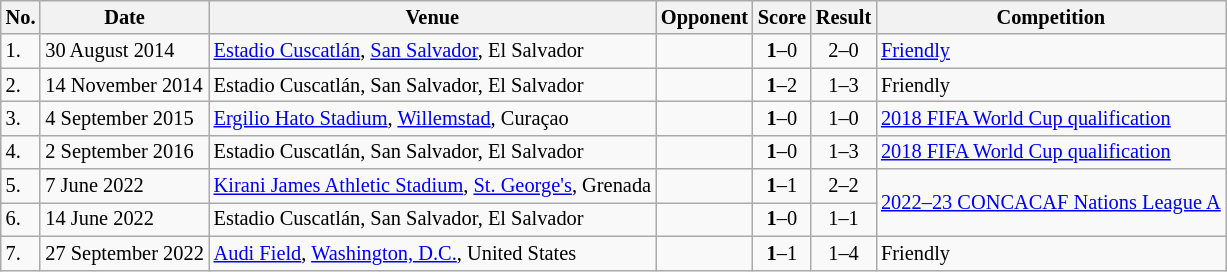<table class="wikitable" style="font-size:85%;">
<tr>
<th>No.</th>
<th>Date</th>
<th>Venue</th>
<th>Opponent</th>
<th>Score</th>
<th>Result</th>
<th>Competition</th>
</tr>
<tr>
<td>1.</td>
<td>30 August 2014</td>
<td><a href='#'>Estadio Cuscatlán</a>, <a href='#'>San Salvador</a>, El Salvador</td>
<td></td>
<td align=center><strong>1</strong>–0</td>
<td align=center>2–0</td>
<td><a href='#'>Friendly</a></td>
</tr>
<tr>
<td>2.</td>
<td>14 November 2014</td>
<td>Estadio Cuscatlán, San Salvador, El Salvador</td>
<td></td>
<td align=center><strong>1</strong>–2</td>
<td align=center>1–3</td>
<td>Friendly</td>
</tr>
<tr>
<td>3.</td>
<td>4 September 2015</td>
<td><a href='#'>Ergilio Hato Stadium</a>, <a href='#'>Willemstad</a>, Curaçao</td>
<td></td>
<td align=center><strong>1</strong>–0</td>
<td align=center>1–0</td>
<td><a href='#'>2018 FIFA World Cup qualification</a></td>
</tr>
<tr>
<td>4.</td>
<td>2 September 2016</td>
<td>Estadio Cuscatlán, San Salvador, El Salvador</td>
<td></td>
<td align=center><strong>1</strong>–0</td>
<td align=center>1–3</td>
<td><a href='#'>2018 FIFA World Cup qualification</a></td>
</tr>
<tr>
<td>5.</td>
<td>7 June 2022</td>
<td><a href='#'>Kirani James Athletic Stadium</a>, <a href='#'>St. George's</a>, Grenada</td>
<td></td>
<td align=center><strong>1</strong>–1</td>
<td align=center>2–2</td>
<td rowspan="2"><a href='#'>2022–23 CONCACAF Nations League A</a></td>
</tr>
<tr>
<td>6.</td>
<td>14 June 2022</td>
<td>Estadio Cuscatlán, San Salvador, El Salvador</td>
<td></td>
<td align=center><strong>1</strong>–0</td>
<td align=center>1–1</td>
</tr>
<tr>
<td>7.</td>
<td>27 September 2022</td>
<td><a href='#'>Audi Field</a>, <a href='#'>Washington, D.C.</a>, United States</td>
<td></td>
<td align=center><strong>1</strong>–1</td>
<td align=center>1–4</td>
<td>Friendly</td>
</tr>
</table>
